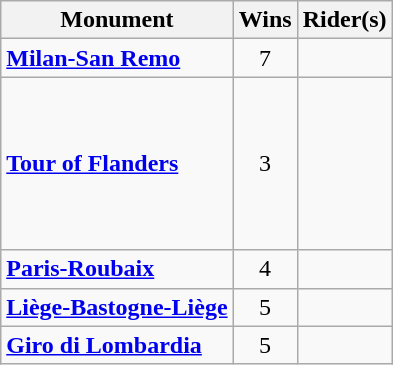<table class="wikitable nowrap">
<tr>
<th>Monument</th>
<th>Wins</th>
<th>Rider(s)</th>
</tr>
<tr>
<td> <strong><a href='#'>Milan-San Remo</a></strong></td>
<td style="text-align: center;">7</td>
<td></td>
</tr>
<tr>
<td> <strong><a href='#'>Tour of Flanders</a></strong></td>
<td style="text-align: center;">3</td>
<td><br><br><br><br><br><br></td>
</tr>
<tr>
<td> <strong><a href='#'>Paris-Roubaix</a></strong></td>
<td style="text-align: center;">4</td>
<td><br></td>
</tr>
<tr>
<td> <strong><a href='#'>Liège-Bastogne-Liège</a></strong></td>
<td style="text-align: center;">5</td>
<td></td>
</tr>
<tr>
<td> <strong><a href='#'>Giro di Lombardia</a></strong></td>
<td style="text-align: center;">5</td>
<td></td>
</tr>
</table>
